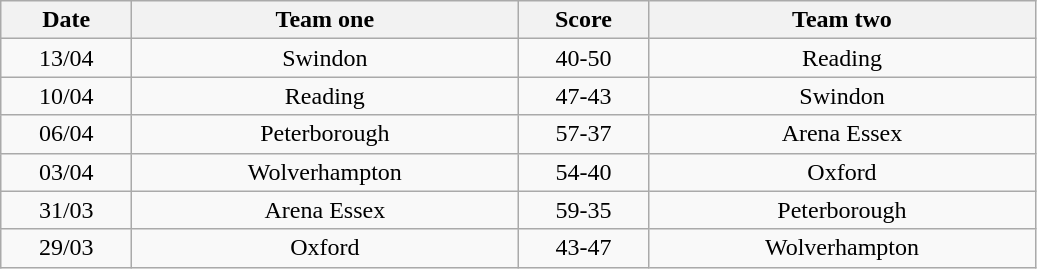<table class="wikitable" style="text-align: center">
<tr>
<th width=80>Date</th>
<th width=250>Team one</th>
<th width=80>Score</th>
<th width=250>Team two</th>
</tr>
<tr>
<td>13/04</td>
<td>Swindon</td>
<td>40-50</td>
<td>Reading</td>
</tr>
<tr>
<td>10/04</td>
<td>Reading</td>
<td>47-43</td>
<td>Swindon</td>
</tr>
<tr>
<td>06/04</td>
<td>Peterborough</td>
<td>57-37</td>
<td>Arena Essex</td>
</tr>
<tr>
<td>03/04</td>
<td>Wolverhampton</td>
<td>54-40</td>
<td>Oxford</td>
</tr>
<tr>
<td>31/03</td>
<td>Arena Essex</td>
<td>59-35</td>
<td>Peterborough</td>
</tr>
<tr>
<td>29/03</td>
<td>Oxford</td>
<td>43-47</td>
<td>Wolverhampton</td>
</tr>
</table>
